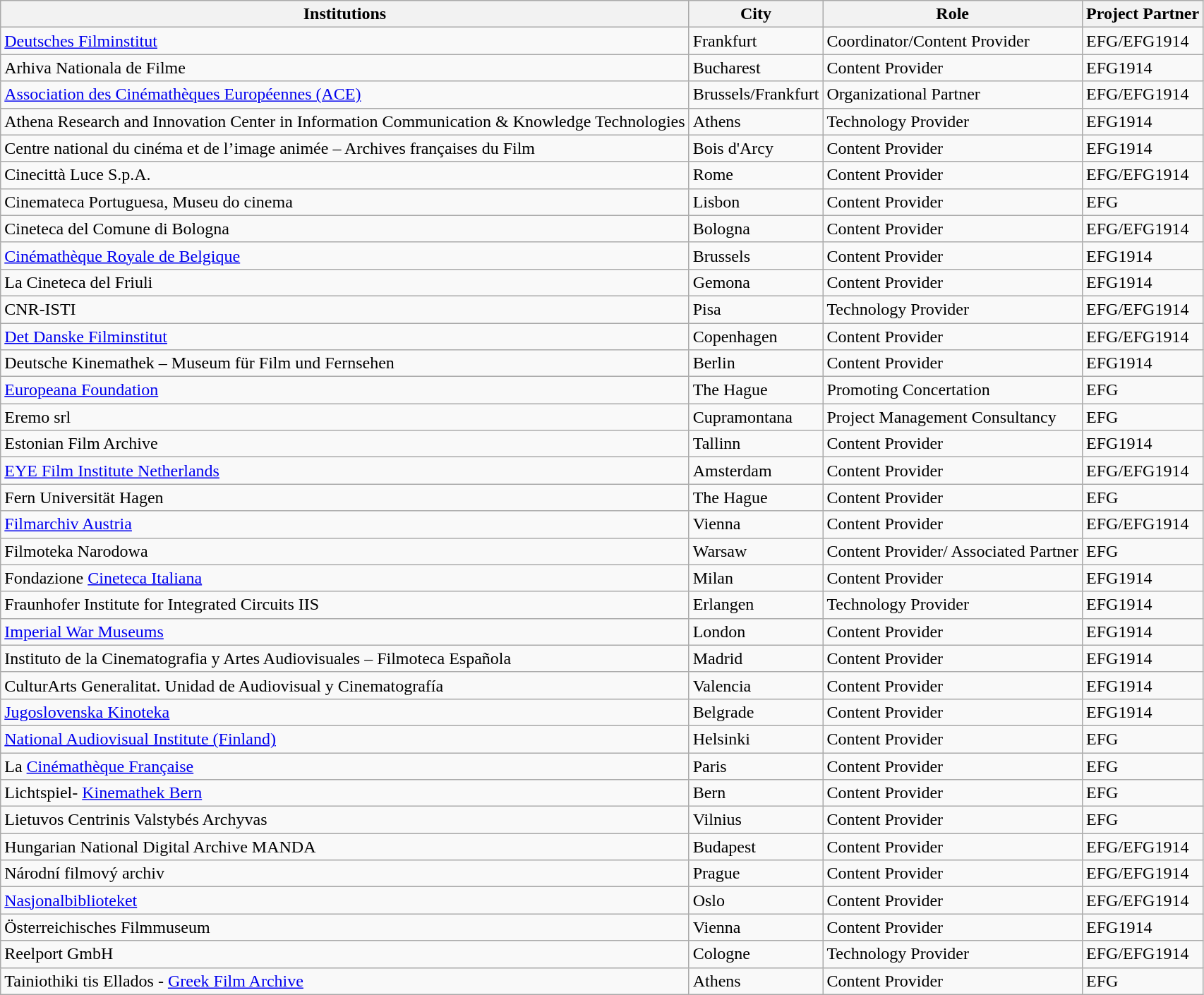<table class="wikitable sortable">
<tr>
<th>Institutions</th>
<th>City</th>
<th>Role</th>
<th>Project Partner</th>
</tr>
<tr>
<td><a href='#'>Deutsches Filminstitut</a></td>
<td>Frankfurt</td>
<td>Coordinator/Content Provider</td>
<td>EFG/EFG1914</td>
</tr>
<tr>
<td>Arhiva Nationala de Filme</td>
<td>Bucharest</td>
<td>Content Provider</td>
<td>EFG1914</td>
</tr>
<tr>
<td><a href='#'>Association des Cinémathèques Européennes (ACE)</a></td>
<td>Brussels/Frankfurt</td>
<td>Organizational Partner</td>
<td>EFG/EFG1914</td>
</tr>
<tr>
<td>Athena Research and Innovation Center in Information Communication & Knowledge Technologies</td>
<td>Athens</td>
<td>Technology Provider</td>
<td>EFG1914</td>
</tr>
<tr>
<td>Centre national du cinéma et de l’image animée – Archives françaises du Film</td>
<td>Bois d'Arcy</td>
<td>Content Provider</td>
<td>EFG1914</td>
</tr>
<tr>
<td>Cinecittà Luce S.p.A.</td>
<td>Rome</td>
<td>Content Provider</td>
<td>EFG/EFG1914</td>
</tr>
<tr>
<td>Cinemateca Portuguesa, Museu do cinema</td>
<td>Lisbon</td>
<td>Content Provider</td>
<td>EFG</td>
</tr>
<tr>
<td>Cineteca del Comune di Bologna</td>
<td>Bologna</td>
<td>Content Provider</td>
<td>EFG/EFG1914</td>
</tr>
<tr>
<td><a href='#'>Cinémathèque Royale de Belgique</a></td>
<td>Brussels</td>
<td>Content Provider</td>
<td>EFG1914</td>
</tr>
<tr>
<td>La Cineteca del Friuli</td>
<td>Gemona</td>
<td>Content Provider</td>
<td>EFG1914</td>
</tr>
<tr>
<td>CNR-ISTI</td>
<td>Pisa</td>
<td>Technology Provider</td>
<td>EFG/EFG1914</td>
</tr>
<tr>
<td><a href='#'>Det Danske Filminstitut</a></td>
<td>Copenhagen</td>
<td>Content Provider</td>
<td>EFG/EFG1914</td>
</tr>
<tr>
<td>Deutsche Kinemathek – Museum für Film und Fernsehen</td>
<td>Berlin</td>
<td>Content Provider</td>
<td>EFG1914</td>
</tr>
<tr>
<td><a href='#'>Europeana Foundation</a></td>
<td>The Hague</td>
<td>Promoting Concertation</td>
<td>EFG</td>
</tr>
<tr>
<td>Eremo srl</td>
<td>Cupramontana</td>
<td>Project Management Consultancy</td>
<td>EFG</td>
</tr>
<tr>
<td>Estonian Film Archive</td>
<td>Tallinn</td>
<td>Content Provider</td>
<td>EFG1914</td>
</tr>
<tr>
<td><a href='#'>EYE Film Institute Netherlands</a></td>
<td>Amsterdam</td>
<td>Content Provider</td>
<td>EFG/EFG1914</td>
</tr>
<tr>
<td>Fern Universität Hagen</td>
<td>The Hague</td>
<td>Content Provider</td>
<td>EFG</td>
</tr>
<tr>
<td><a href='#'>Filmarchiv Austria</a></td>
<td>Vienna</td>
<td>Content Provider</td>
<td>EFG/EFG1914</td>
</tr>
<tr>
<td>Filmoteka Narodowa</td>
<td>Warsaw</td>
<td>Content Provider/ Associated Partner</td>
<td>EFG</td>
</tr>
<tr>
<td>Fondazione <a href='#'>Cineteca Italiana</a></td>
<td>Milan</td>
<td>Content Provider</td>
<td>EFG1914</td>
</tr>
<tr>
<td>Fraunhofer Institute for Integrated Circuits IIS</td>
<td>Erlangen</td>
<td>Technology Provider</td>
<td>EFG1914</td>
</tr>
<tr>
<td><a href='#'>Imperial War Museums</a></td>
<td>London</td>
<td>Content Provider</td>
<td>EFG1914</td>
</tr>
<tr>
<td>Instituto de la Cinematografia y Artes Audiovisuales – Filmoteca Española</td>
<td>Madrid</td>
<td>Content Provider</td>
<td>EFG1914</td>
</tr>
<tr>
<td>CulturArts Generalitat. Unidad de Audiovisual y Cinematografía</td>
<td>Valencia</td>
<td>Content Provider</td>
<td>EFG1914</td>
</tr>
<tr>
<td><a href='#'>Jugoslovenska Kinoteka</a></td>
<td>Belgrade</td>
<td>Content Provider</td>
<td>EFG1914</td>
</tr>
<tr>
<td><a href='#'>National Audiovisual Institute (Finland)</a></td>
<td>Helsinki</td>
<td>Content Provider</td>
<td>EFG</td>
</tr>
<tr>
<td>La <a href='#'>Cinémathèque Française</a></td>
<td>Paris</td>
<td>Content Provider</td>
<td>EFG</td>
</tr>
<tr>
<td>Lichtspiel- <a href='#'>Kinemathek Bern</a></td>
<td>Bern</td>
<td>Content Provider</td>
<td>EFG</td>
</tr>
<tr>
<td>Lietuvos Centrinis Valstybés Archyvas</td>
<td>Vilnius</td>
<td>Content Provider</td>
<td>EFG</td>
</tr>
<tr>
<td>Hungarian National Digital Archive MANDA</td>
<td>Budapest</td>
<td>Content Provider</td>
<td>EFG/EFG1914</td>
</tr>
<tr>
<td>Národní filmový archiv</td>
<td>Prague</td>
<td>Content Provider</td>
<td>EFG/EFG1914</td>
</tr>
<tr>
<td><a href='#'>Nasjonalbiblioteket</a></td>
<td>Oslo</td>
<td>Content Provider</td>
<td>EFG/EFG1914</td>
</tr>
<tr>
<td>Österreichisches Filmmuseum</td>
<td>Vienna</td>
<td>Content Provider</td>
<td>EFG1914</td>
</tr>
<tr>
<td>Reelport GmbH</td>
<td>Cologne</td>
<td>Technology Provider</td>
<td>EFG/EFG1914</td>
</tr>
<tr>
<td>Tainiothiki tis Ellados - <a href='#'>Greek Film Archive</a></td>
<td>Athens</td>
<td>Content Provider</td>
<td>EFG</td>
</tr>
</table>
